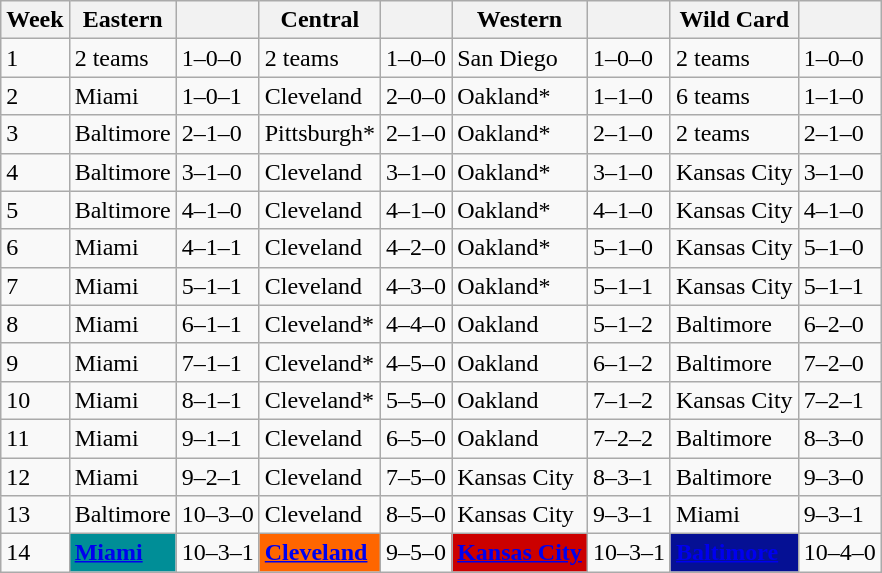<table class="wikitable">
<tr>
<th>Week</th>
<th>Eastern</th>
<th></th>
<th>Central</th>
<th></th>
<th>Western</th>
<th></th>
<th>Wild Card</th>
<th></th>
</tr>
<tr>
<td>1</td>
<td>2 teams</td>
<td>1–0–0</td>
<td>2 teams</td>
<td>1–0–0</td>
<td>San Diego</td>
<td>1–0–0</td>
<td>2 teams</td>
<td>1–0–0</td>
</tr>
<tr>
<td>2</td>
<td>Miami</td>
<td>1–0–1</td>
<td>Cleveland</td>
<td>2–0–0</td>
<td>Oakland*</td>
<td>1–1–0</td>
<td>6 teams</td>
<td>1–1–0</td>
</tr>
<tr>
<td>3</td>
<td>Baltimore</td>
<td>2–1–0</td>
<td>Pittsburgh*</td>
<td>2–1–0</td>
<td>Oakland*</td>
<td>2–1–0</td>
<td>2 teams</td>
<td>2–1–0</td>
</tr>
<tr>
<td>4</td>
<td>Baltimore</td>
<td>3–1–0</td>
<td>Cleveland</td>
<td>3–1–0</td>
<td>Oakland*</td>
<td>3–1–0</td>
<td>Kansas City</td>
<td>3–1–0</td>
</tr>
<tr>
<td>5</td>
<td>Baltimore</td>
<td>4–1–0</td>
<td>Cleveland</td>
<td>4–1–0</td>
<td>Oakland*</td>
<td>4–1–0</td>
<td>Kansas City</td>
<td>4–1–0</td>
</tr>
<tr>
<td>6</td>
<td>Miami</td>
<td>4–1–1</td>
<td>Cleveland</td>
<td>4–2–0</td>
<td>Oakland*</td>
<td>5–1–0</td>
<td>Kansas City</td>
<td>5–1–0</td>
</tr>
<tr>
<td>7</td>
<td>Miami</td>
<td>5–1–1</td>
<td>Cleveland</td>
<td>4–3–0</td>
<td>Oakland*</td>
<td>5–1–1</td>
<td>Kansas City</td>
<td>5–1–1</td>
</tr>
<tr>
<td>8</td>
<td>Miami</td>
<td>6–1–1</td>
<td>Cleveland*</td>
<td>4–4–0</td>
<td>Oakland</td>
<td>5–1–2</td>
<td>Baltimore</td>
<td>6–2–0</td>
</tr>
<tr>
<td>9</td>
<td>Miami</td>
<td>7–1–1</td>
<td>Cleveland*</td>
<td>4–5–0</td>
<td>Oakland</td>
<td>6–1–2</td>
<td>Baltimore</td>
<td>7–2–0</td>
</tr>
<tr>
<td>10</td>
<td>Miami</td>
<td>8–1–1</td>
<td>Cleveland*</td>
<td>5–5–0</td>
<td>Oakland</td>
<td>7–1–2</td>
<td>Kansas City</td>
<td>7–2–1</td>
</tr>
<tr>
<td>11</td>
<td>Miami</td>
<td>9–1–1</td>
<td>Cleveland</td>
<td>6–5–0</td>
<td>Oakland</td>
<td>7–2–2</td>
<td>Baltimore</td>
<td>8–3–0</td>
</tr>
<tr>
<td>12</td>
<td>Miami</td>
<td>9–2–1</td>
<td>Cleveland</td>
<td>7–5–0</td>
<td>Kansas City</td>
<td>8–3–1</td>
<td>Baltimore</td>
<td>9–3–0</td>
</tr>
<tr>
<td>13</td>
<td>Baltimore</td>
<td>10–3–0</td>
<td>Cleveland</td>
<td>8–5–0</td>
<td>Kansas City</td>
<td>9–3–1</td>
<td>Miami</td>
<td>9–3–1</td>
</tr>
<tr>
<td>14</td>
<td bgcolor="#008E97"><strong><a href='#'><span>Miami</span></a></strong></td>
<td>10–3–1</td>
<td bgcolor="#FF6600"><strong><a href='#'><span>Cleveland</span></a></strong></td>
<td>9–5–0</td>
<td bgcolor="#CC0000"><strong><a href='#'><span>Kansas City</span></a></strong></td>
<td>10–3–1</td>
<td bgcolor="#051094"><strong><a href='#'><span>Baltimore</span></a></strong></td>
<td>10–4–0</td>
</tr>
</table>
